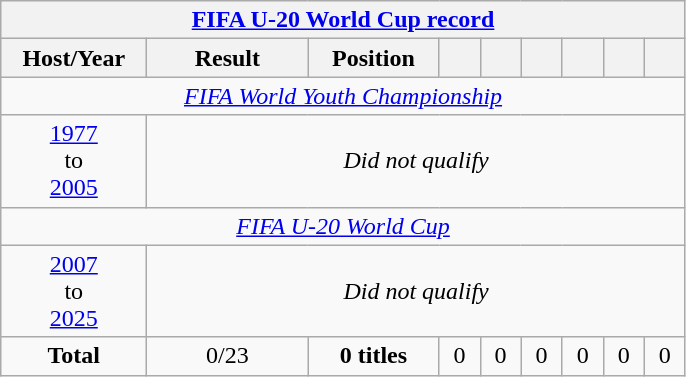<table class="wikitable collapsible  collapsed" style="text-align: center;">
<tr>
<th colspan=9 style="color: #0000FF;"><a href='#'>FIFA U-20 World Cup record</a></th>
</tr>
<tr>
<th width="90">Host/Year</th>
<th width="100">Result</th>
<th width="80">Position</th>
<th width="20"></th>
<th width="20"></th>
<th width="20"></th>
<th width="20"></th>
<th width="20"></th>
<th width="20"></th>
</tr>
<tr>
<td colspan=9><em> <a href='#'>FIFA World Youth Championship</a></em></td>
</tr>
<tr>
<td> <a href='#'>1977</a><br>to<br> <a href='#'>2005</a></td>
<td colspan=8><em>Did not qualify</em></td>
</tr>
<tr>
<td colspan=9><em> <a href='#'>FIFA U-20 World Cup</a></em></td>
</tr>
<tr>
<td> <a href='#'>2007</a><br>to<br> <a href='#'>2025</a></td>
<td colspan=8><em>Did not qualify</em></td>
</tr>
<tr>
<td><strong>Total</strong></td>
<td>0/23</td>
<td><strong>0 titles</strong></td>
<td>0</td>
<td>0</td>
<td>0</td>
<td>0</td>
<td>0</td>
<td>0</td>
</tr>
</table>
